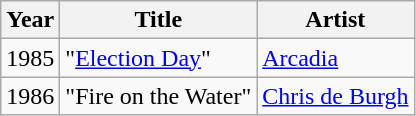<table class="wikitable">
<tr>
<th>Year</th>
<th>Title</th>
<th>Artist</th>
</tr>
<tr>
<td>1985</td>
<td>"<a href='#'>Election Day</a>"</td>
<td><a href='#'>Arcadia</a></td>
</tr>
<tr>
<td>1986</td>
<td>"Fire on the Water"</td>
<td><a href='#'>Chris de Burgh</a></td>
</tr>
</table>
